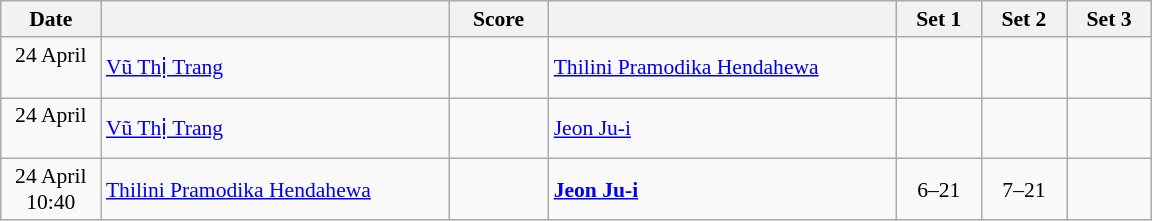<table class="wikitable" style="text-align: center; font-size:90% ">
<tr>
<th width="60">Date</th>
<th align="right" width="225"></th>
<th width="60">Score</th>
<th align="left" width="225"></th>
<th width="50">Set 1</th>
<th width="50">Set 2</th>
<th width="50">Set 3</th>
</tr>
<tr>
<td>24 April<br> </td>
<td align="left"> <a href='#'>Vũ Thị Trang</a></td>
<td align="center"></td>
<td align="left"> <a href='#'>Thilini Pramodika Hendahewa</a></td>
<td></td>
<td></td>
<td></td>
</tr>
<tr>
<td>24 April<br> </td>
<td align="left"> <a href='#'>Vũ Thị Trang</a></td>
<td align="center"></td>
<td align="left"> <a href='#'>Jeon Ju-i</a></td>
<td></td>
<td></td>
<td></td>
</tr>
<tr>
<td>24 April 10:40</td>
<td align="left"> <a href='#'>Thilini Pramodika Hendahewa</a></td>
<td align="center"></td>
<td align="left"><strong> <a href='#'>Jeon Ju-i</a></strong></td>
<td>6–21</td>
<td>7–21</td>
<td></td>
</tr>
</table>
